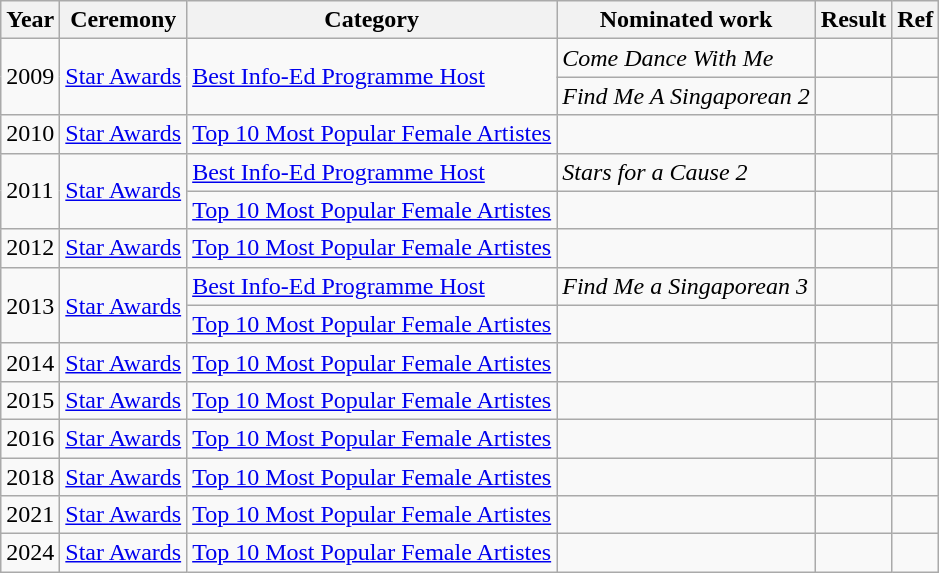<table class="wikitable sortable">
<tr>
<th>Year</th>
<th>Ceremony</th>
<th>Category</th>
<th>Nominated work</th>
<th>Result</th>
<th class="unsortable">Ref</th>
</tr>
<tr>
<td rowspan="2">2009</td>
<td rowspan="2"><a href='#'>Star Awards</a></td>
<td rowspan="2"><a href='#'>Best Info-Ed Programme Host</a></td>
<td><em>Come Dance With Me</em></td>
<td></td>
<td></td>
</tr>
<tr>
<td><em>Find Me A Singaporean 2</em></td>
<td></td>
<td></td>
</tr>
<tr>
<td>2010</td>
<td><a href='#'>Star Awards</a></td>
<td><a href='#'>Top 10 Most Popular Female Artistes</a></td>
<td></td>
<td></td>
<td></td>
</tr>
<tr>
<td rowspan="2">2011</td>
<td rowspan="2"><a href='#'>Star Awards</a></td>
<td><a href='#'>Best Info-Ed Programme Host</a></td>
<td><em>Stars for a Cause 2</em></td>
<td></td>
<td></td>
</tr>
<tr>
<td><a href='#'>Top 10 Most Popular Female Artistes</a></td>
<td></td>
<td></td>
<td></td>
</tr>
<tr>
<td>2012</td>
<td><a href='#'>Star Awards</a></td>
<td><a href='#'>Top 10 Most Popular Female Artistes</a></td>
<td></td>
<td></td>
<td></td>
</tr>
<tr>
<td rowspan="2">2013</td>
<td rowspan="2"><a href='#'>Star Awards</a></td>
<td><a href='#'>Best Info-Ed Programme Host</a></td>
<td><em>Find Me a Singaporean 3</em></td>
<td></td>
<td></td>
</tr>
<tr>
<td><a href='#'>Top 10 Most Popular Female Artistes</a></td>
<td></td>
<td></td>
<td></td>
</tr>
<tr>
<td>2014</td>
<td><a href='#'>Star Awards</a></td>
<td><a href='#'>Top 10 Most Popular Female Artistes</a></td>
<td></td>
<td></td>
<td></td>
</tr>
<tr>
<td>2015</td>
<td><a href='#'>Star Awards</a></td>
<td><a href='#'>Top 10 Most Popular Female Artistes</a></td>
<td></td>
<td></td>
<td></td>
</tr>
<tr>
<td>2016</td>
<td><a href='#'>Star Awards</a></td>
<td><a href='#'>Top 10 Most Popular Female Artistes</a></td>
<td></td>
<td></td>
<td></td>
</tr>
<tr>
<td>2018</td>
<td><a href='#'>Star Awards</a></td>
<td><a href='#'>Top 10 Most Popular Female Artistes</a></td>
<td></td>
<td></td>
<td></td>
</tr>
<tr>
<td>2021</td>
<td><a href='#'>Star Awards</a></td>
<td><a href='#'>Top 10 Most Popular Female Artistes</a></td>
<td></td>
<td></td>
<td></td>
</tr>
<tr>
<td>2024</td>
<td><a href='#'>Star Awards</a></td>
<td><a href='#'>Top 10 Most Popular Female Artistes</a></td>
<td></td>
<td></td>
<td></td>
</tr>
</table>
